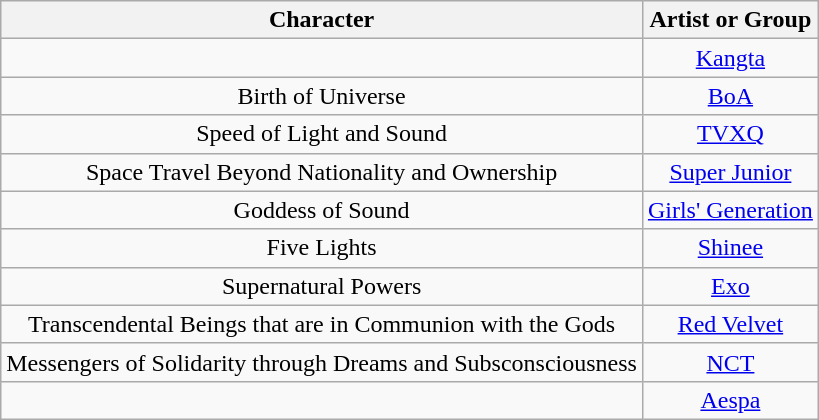<table class="wikitable" style="text-align: center">
<tr>
<th>Character</th>
<th>Artist or Group</th>
</tr>
<tr>
<td></td>
<td><a href='#'>Kangta</a></td>
</tr>
<tr>
<td>Birth of Universe</td>
<td><a href='#'>BoA</a></td>
</tr>
<tr>
<td>Speed of Light and Sound</td>
<td><a href='#'>TVXQ</a></td>
</tr>
<tr>
<td>Space Travel Beyond Nationality and Ownership</td>
<td><a href='#'>Super Junior</a></td>
</tr>
<tr>
<td>Goddess of Sound</td>
<td><a href='#'>Girls' Generation</a></td>
</tr>
<tr>
<td>Five Lights</td>
<td><a href='#'>Shinee</a></td>
</tr>
<tr>
<td>Supernatural Powers</td>
<td><a href='#'>Exo</a></td>
</tr>
<tr>
<td>Transcendental Beings that are in Communion with the Gods</td>
<td><a href='#'>Red Velvet</a></td>
</tr>
<tr>
<td>Messengers of Solidarity through Dreams and Subsconsciousness</td>
<td><a href='#'>NCT</a></td>
</tr>
<tr>
<td></td>
<td><a href='#'>Aespa</a></td>
</tr>
</table>
